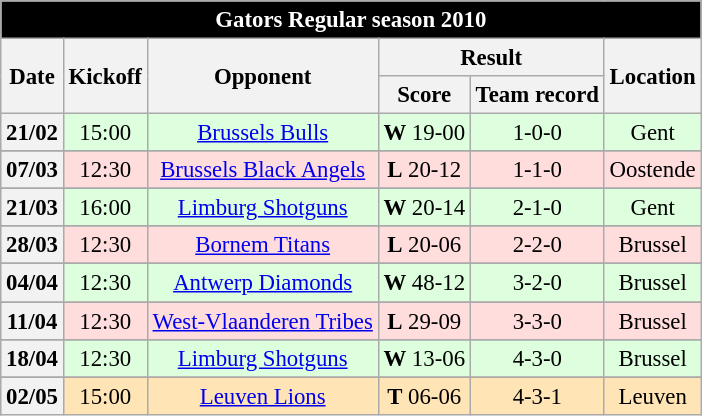<table class="wikitable" align="center" style="font-size: 95%;">
<tr>
<th style="background-color:black; color:white" colspan=6>Gators Regular season 2010</th>
</tr>
<tr>
<th rowspan="2">Date</th>
<th rowspan="2">Kickoff</th>
<th rowspan="2">Opponent</th>
<th colspan="2">Result</th>
<th rowspan="2">Location</th>
</tr>
<tr>
<th>Score</th>
<th>Team record</th>
</tr>
<tr style="background: #ddffdd;">
<th align="center">21/02</th>
<td align="center">15:00</td>
<td align="center"><a href='#'>Brussels Bulls</a></td>
<td align="center"><strong>W</strong> 19-00</td>
<td align="center">1-0-0</td>
<td align="center">Gent</td>
</tr>
<tr>
</tr>
<tr style="background: #ffdddd;">
<th align="center">07/03</th>
<td align="center">12:30</td>
<td align="center"><a href='#'>Brussels Black Angels</a></td>
<td align="center"><strong>L</strong> 20-12</td>
<td align="center">1-1-0</td>
<td align="center">Oostende</td>
</tr>
<tr>
</tr>
<tr style="background: #ddffdd;">
<th align="center">21/03</th>
<td align="center">16:00</td>
<td align="center"><a href='#'>Limburg Shotguns</a></td>
<td align="center"><strong>W</strong> 20-14</td>
<td align="center">2-1-0</td>
<td align="center">Gent</td>
</tr>
<tr>
</tr>
<tr style="background: #ffdddd;">
<th align="center">28/03</th>
<td align="center">12:30</td>
<td align="center"><a href='#'>Bornem Titans</a></td>
<td align="center"><strong>L</strong> 20-06</td>
<td align="center">2-2-0</td>
<td align="center">Brussel</td>
</tr>
<tr>
</tr>
<tr style="background: #ddffdd;">
<th align="center">04/04</th>
<td align="center">12:30</td>
<td align="center"><a href='#'>Antwerp Diamonds</a></td>
<td align="center"><strong>W</strong> 48-12</td>
<td align="center">3-2-0</td>
<td align="center">Brussel</td>
</tr>
<tr>
</tr>
<tr style="background: #ffdddd;">
<th align="center">11/04</th>
<td align="center">12:30</td>
<td align="center"><a href='#'>West-Vlaanderen Tribes</a></td>
<td align="center"><strong>L</strong> 29-09</td>
<td align="center">3-3-0</td>
<td align="center">Brussel</td>
</tr>
<tr>
</tr>
<tr style="background: #ddffdd;">
<th align="center">18/04</th>
<td align="center">12:30</td>
<td align="center"><a href='#'>Limburg Shotguns</a></td>
<td align="center"><strong>W</strong> 13-06</td>
<td align="center">4-3-0</td>
<td align="center">Brussel</td>
</tr>
<tr>
</tr>
<tr style="background: #FFE4B5;">
<th align="center">02/05</th>
<td align="center">15:00</td>
<td align="center"><a href='#'>Leuven Lions</a></td>
<td align="center"><strong>T</strong> 06-06</td>
<td align="center">4-3-1</td>
<td align="center">Leuven</td>
</tr>
</table>
